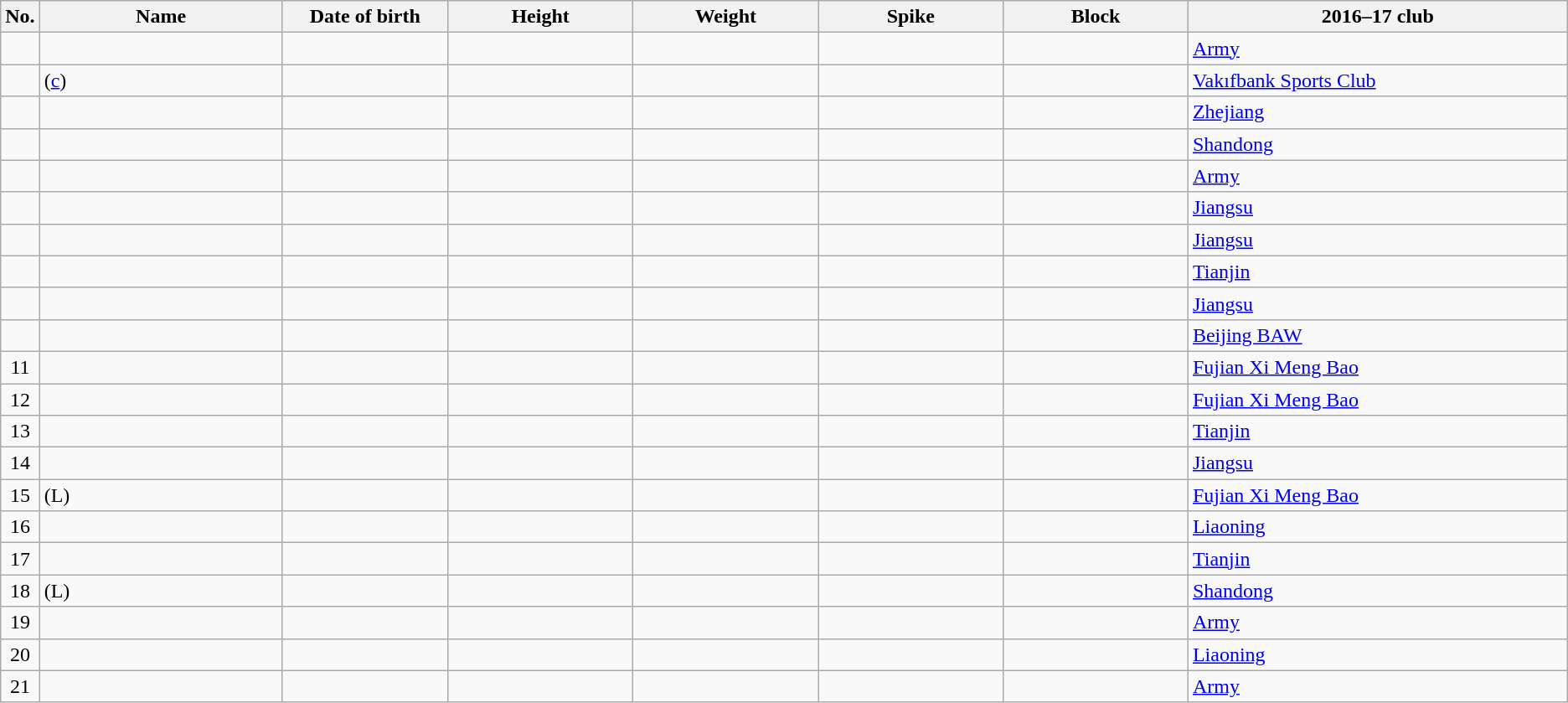<table class="wikitable sortable" style="font-size:100%; text-align:center;">
<tr>
<th>No.</th>
<th style="width:12em">Name</th>
<th style="width:8em">Date of birth</th>
<th style="width:9em">Height</th>
<th style="width:9em">Weight</th>
<th style="width:9em">Spike</th>
<th style="width:9em">Block</th>
<th style="width:19em">2016–17 club</th>
</tr>
<tr>
<td></td>
<td align=left></td>
<td align=right></td>
<td></td>
<td></td>
<td></td>
<td></td>
<td align=left> <a href='#'>Army</a></td>
</tr>
<tr>
<td></td>
<td align=left> (<a href='#'>c</a>)</td>
<td align=right></td>
<td></td>
<td></td>
<td></td>
<td></td>
<td align=left> <a href='#'>Vakıfbank Sports Club</a></td>
</tr>
<tr>
<td></td>
<td align=left></td>
<td align=right></td>
<td></td>
<td></td>
<td></td>
<td></td>
<td align=left> <a href='#'>Zhejiang</a></td>
</tr>
<tr>
<td></td>
<td align=left></td>
<td align=right></td>
<td></td>
<td></td>
<td></td>
<td></td>
<td align=left> <a href='#'>Shandong</a></td>
</tr>
<tr>
<td></td>
<td align=left></td>
<td align=right></td>
<td></td>
<td></td>
<td></td>
<td></td>
<td align=left> <a href='#'>Army</a></td>
</tr>
<tr>
<td></td>
<td align=left></td>
<td align=right></td>
<td></td>
<td></td>
<td></td>
<td></td>
<td align=left> <a href='#'>Jiangsu</a></td>
</tr>
<tr>
<td></td>
<td align=left></td>
<td align=right></td>
<td></td>
<td></td>
<td></td>
<td></td>
<td align=left> <a href='#'>Jiangsu</a></td>
</tr>
<tr>
<td></td>
<td align=left></td>
<td align=right></td>
<td></td>
<td></td>
<td></td>
<td></td>
<td align=left> <a href='#'>Tianjin</a></td>
</tr>
<tr>
<td></td>
<td align=left></td>
<td align=right></td>
<td></td>
<td></td>
<td></td>
<td></td>
<td align=left> <a href='#'>Jiangsu</a></td>
</tr>
<tr>
<td></td>
<td align=left></td>
<td align=right></td>
<td></td>
<td></td>
<td></td>
<td></td>
<td align=left> <a href='#'>Beijing BAW</a></td>
</tr>
<tr>
<td>11</td>
<td align=left></td>
<td align=right></td>
<td></td>
<td></td>
<td></td>
<td></td>
<td align=left> <a href='#'>Fujian Xi Meng Bao</a></td>
</tr>
<tr>
<td>12</td>
<td align=left></td>
<td align=right></td>
<td></td>
<td></td>
<td></td>
<td></td>
<td align=left> <a href='#'>Fujian Xi Meng Bao</a></td>
</tr>
<tr>
<td>13</td>
<td align=left></td>
<td align=right></td>
<td></td>
<td></td>
<td></td>
<td></td>
<td align=left> <a href='#'>Tianjin</a></td>
</tr>
<tr>
<td>14</td>
<td align=left></td>
<td align=right></td>
<td></td>
<td></td>
<td></td>
<td></td>
<td align=left> <a href='#'>Jiangsu</a></td>
</tr>
<tr>
<td>15</td>
<td align=left> (L)</td>
<td align=right></td>
<td></td>
<td></td>
<td></td>
<td></td>
<td align=left> <a href='#'>Fujian Xi Meng Bao</a></td>
</tr>
<tr>
<td>16</td>
<td align=left></td>
<td align=right></td>
<td></td>
<td></td>
<td></td>
<td></td>
<td align=left> <a href='#'>Liaoning</a></td>
</tr>
<tr>
<td>17</td>
<td align=left></td>
<td align=right></td>
<td></td>
<td></td>
<td></td>
<td></td>
<td align=left> <a href='#'>Tianjin</a></td>
</tr>
<tr>
<td>18</td>
<td align=left> (L)</td>
<td align=right></td>
<td></td>
<td></td>
<td></td>
<td></td>
<td align=left> <a href='#'>Shandong</a></td>
</tr>
<tr>
<td>19</td>
<td align=left></td>
<td align=right></td>
<td></td>
<td></td>
<td></td>
<td></td>
<td align=left> <a href='#'>Army</a></td>
</tr>
<tr>
<td>20</td>
<td align=left></td>
<td align=right></td>
<td></td>
<td></td>
<td></td>
<td></td>
<td align=left> <a href='#'>Liaoning</a></td>
</tr>
<tr>
<td>21</td>
<td align=left></td>
<td align=right></td>
<td></td>
<td></td>
<td></td>
<td></td>
<td align=left> <a href='#'>Army</a></td>
</tr>
</table>
